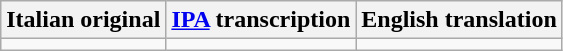<table class="wikitable">
<tr>
<th>Italian original</th>
<th><a href='#'>IPA</a> transcription</th>
<th>English translation</th>
</tr>
<tr style="vertical-align:top; white-space:nowrap;">
<td></td>
<td></td>
<td></td>
</tr>
</table>
